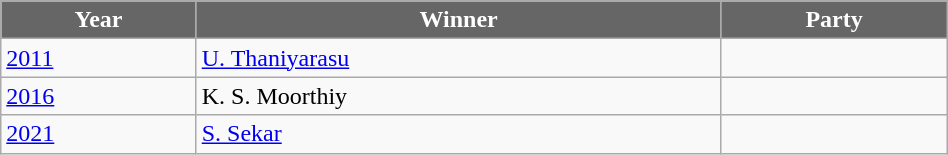<table class="wikitable sortable" width="50%">
<tr>
<th style="background-color:#666666; color:white">Year</th>
<th style="background-color:#666666; color:white">Winner</th>
<th style="background-color:#666666; color:white" colspan="2">Party</th>
</tr>
<tr>
<td><a href='#'>2011</a></td>
<td><a href='#'>U. Thaniyarasu</a></td>
<td></td>
</tr>
<tr>
<td><a href='#'>2016</a></td>
<td>K. S. Moorthiy</td>
<td></td>
</tr>
<tr>
<td><a href='#'>2021</a></td>
<td><a href='#'>S. Sekar</a></td>
<td></td>
</tr>
</table>
